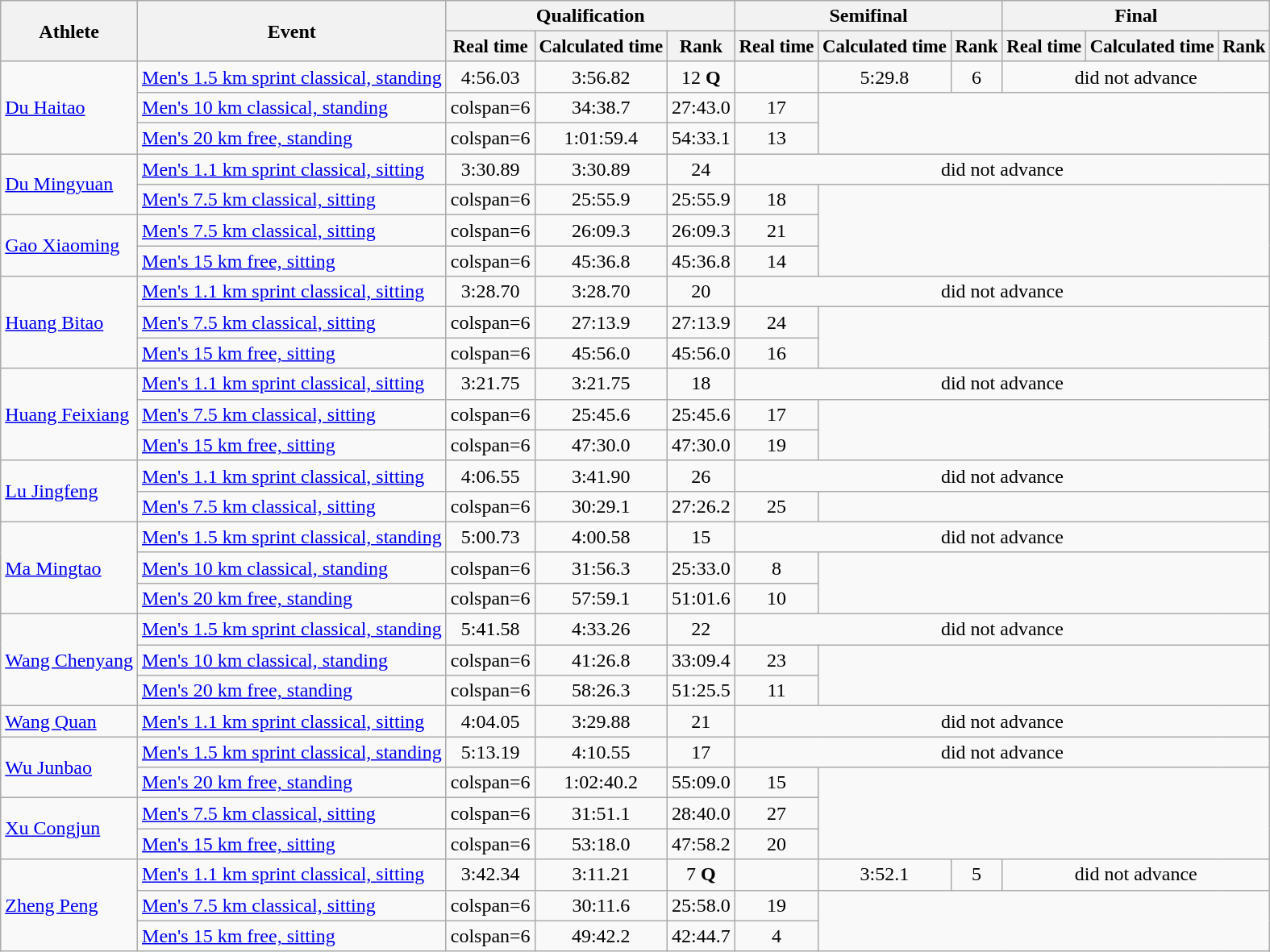<table class="wikitable" style="font-size:100%">
<tr>
<th rowspan="2">Athlete</th>
<th rowspan="2">Event</th>
<th colspan=3>Qualification</th>
<th colspan=3>Semifinal</th>
<th colspan=3>Final</th>
</tr>
<tr style="font-size:95%">
<th>Real time</th>
<th>Calculated time</th>
<th>Rank</th>
<th>Real time</th>
<th>Calculated time</th>
<th>Rank</th>
<th>Real time</th>
<th>Calculated time</th>
<th>Rank</th>
</tr>
<tr align=center>
<td align=left rowspan=3><a href='#'>Du Haitao</a></td>
<td align=left><a href='#'>Men's 1.5 km sprint classical, standing</a></td>
<td>4:56.03</td>
<td>3:56.82</td>
<td>12 <strong>Q</strong></td>
<td></td>
<td>5:29.8</td>
<td>6</td>
<td colspan=3>did not advance</td>
</tr>
<tr align=center>
<td align=left><a href='#'>Men's 10 km classical, standing</a></td>
<td>colspan=6 </td>
<td>34:38.7</td>
<td>27:43.0</td>
<td>17</td>
</tr>
<tr align=center>
<td align=left><a href='#'>Men's 20 km free, standing</a></td>
<td>colspan=6 </td>
<td>1:01:59.4</td>
<td>54:33.1</td>
<td>13</td>
</tr>
<tr align=center>
<td align=left rowspan=2><a href='#'>Du Mingyuan</a></td>
<td align=left><a href='#'>Men's 1.1 km sprint classical, sitting</a></td>
<td>3:30.89</td>
<td>3:30.89</td>
<td>24</td>
<td colspan=6>did not advance</td>
</tr>
<tr align=center>
<td align=left><a href='#'>Men's 7.5 km classical, sitting</a></td>
<td>colspan=6 </td>
<td>25:55.9</td>
<td>25:55.9</td>
<td>18</td>
</tr>
<tr align=center>
<td align=left rowspan=2><a href='#'>Gao Xiaoming</a></td>
<td align=left><a href='#'>Men's 7.5 km classical, sitting</a></td>
<td>colspan=6 </td>
<td>26:09.3</td>
<td>26:09.3</td>
<td>21</td>
</tr>
<tr align=center>
<td align=left><a href='#'>Men's 15 km free, sitting</a></td>
<td>colspan=6 </td>
<td>45:36.8</td>
<td>45:36.8</td>
<td>14</td>
</tr>
<tr align=center>
<td align=left rowspan=3><a href='#'>Huang Bitao</a></td>
<td align=left><a href='#'>Men's 1.1 km sprint classical, sitting</a></td>
<td>3:28.70</td>
<td>3:28.70</td>
<td>20</td>
<td colspan=6>did not advance</td>
</tr>
<tr align=center>
<td align=left><a href='#'>Men's 7.5 km classical, sitting</a></td>
<td>colspan=6 </td>
<td>27:13.9</td>
<td>27:13.9</td>
<td>24</td>
</tr>
<tr align=center>
<td align=left><a href='#'>Men's 15 km free, sitting</a></td>
<td>colspan=6 </td>
<td>45:56.0</td>
<td>45:56.0</td>
<td>16</td>
</tr>
<tr align=center>
<td align=left rowspan=3><a href='#'>Huang Feixiang</a></td>
<td align=left><a href='#'>Men's 1.1 km sprint classical, sitting</a></td>
<td>3:21.75</td>
<td>3:21.75</td>
<td>18</td>
<td colspan=6>did not advance</td>
</tr>
<tr align=center>
<td align=left><a href='#'>Men's 7.5 km classical, sitting</a></td>
<td>colspan=6 </td>
<td>25:45.6</td>
<td>25:45.6</td>
<td>17</td>
</tr>
<tr align=center>
<td align=left><a href='#'>Men's 15 km free, sitting</a></td>
<td>colspan=6 </td>
<td>47:30.0</td>
<td>47:30.0</td>
<td>19</td>
</tr>
<tr align=center>
<td align=left rowspan=2><a href='#'>Lu Jingfeng</a></td>
<td align=left><a href='#'>Men's 1.1 km sprint classical, sitting</a></td>
<td>4:06.55</td>
<td>3:41.90</td>
<td>26</td>
<td colspan=6>did not advance</td>
</tr>
<tr align=center>
<td align=left><a href='#'>Men's 7.5 km classical, sitting</a></td>
<td>colspan=6 </td>
<td>30:29.1</td>
<td>27:26.2</td>
<td>25</td>
</tr>
<tr align=center>
<td align=left rowspan=3><a href='#'>Ma Mingtao</a></td>
<td align=left><a href='#'>Men's 1.5 km sprint classical, standing</a></td>
<td>5:00.73</td>
<td>4:00.58</td>
<td>15</td>
<td colspan=6>did not advance</td>
</tr>
<tr align=center>
<td align=left><a href='#'>Men's 10 km classical, standing</a></td>
<td>colspan=6 </td>
<td>31:56.3</td>
<td>25:33.0</td>
<td>8</td>
</tr>
<tr align=center>
<td align=left><a href='#'>Men's 20 km free, standing</a></td>
<td>colspan=6 </td>
<td>57:59.1</td>
<td>51:01.6</td>
<td>10</td>
</tr>
<tr align=center>
<td align=left rowspan=3><a href='#'>Wang Chenyang</a></td>
<td align=left><a href='#'>Men's 1.5 km sprint classical, standing</a></td>
<td>5:41.58</td>
<td>4:33.26</td>
<td>22</td>
<td colspan=6>did not advance</td>
</tr>
<tr align=center>
<td align=left><a href='#'>Men's 10 km classical, standing</a></td>
<td>colspan=6 </td>
<td>41:26.8</td>
<td>33:09.4</td>
<td>23</td>
</tr>
<tr align=center>
<td align=left><a href='#'>Men's 20 km free, standing</a></td>
<td>colspan=6 </td>
<td>58:26.3</td>
<td>51:25.5</td>
<td>11</td>
</tr>
<tr align=center>
<td align=left><a href='#'>Wang Quan</a></td>
<td align=left><a href='#'>Men's 1.1 km sprint classical, sitting</a></td>
<td>4:04.05</td>
<td>3:29.88</td>
<td>21</td>
<td colspan=6>did not advance</td>
</tr>
<tr align=center>
<td align=left rowspan=2><a href='#'>Wu Junbao</a></td>
<td align=left><a href='#'>Men's 1.5 km sprint classical, standing</a></td>
<td>5:13.19</td>
<td>4:10.55</td>
<td>17</td>
<td colspan=6>did not advance</td>
</tr>
<tr align=center>
<td align=left><a href='#'>Men's 20 km free, standing</a></td>
<td>colspan=6 </td>
<td>1:02:40.2</td>
<td>55:09.0</td>
<td>15</td>
</tr>
<tr align=center>
<td align=left rowspan=2><a href='#'>Xu Congjun</a></td>
<td align=left><a href='#'>Men's 7.5 km classical, sitting</a></td>
<td>colspan=6 </td>
<td>31:51.1</td>
<td>28:40.0</td>
<td>27</td>
</tr>
<tr align=center>
<td align=left><a href='#'>Men's 15 km free, sitting</a></td>
<td>colspan=6 </td>
<td>53:18.0</td>
<td>47:58.2</td>
<td>20</td>
</tr>
<tr align=center>
<td align=left rowspan=3><a href='#'>Zheng Peng</a></td>
<td align=left><a href='#'>Men's 1.1 km sprint classical, sitting</a></td>
<td>3:42.34</td>
<td>3:11.21</td>
<td>7 <strong>Q</strong></td>
<td></td>
<td>3:52.1</td>
<td>5</td>
<td colspan=3>did not advance</td>
</tr>
<tr align=center>
<td align=left><a href='#'>Men's 7.5 km classical, sitting</a></td>
<td>colspan=6 </td>
<td>30:11.6</td>
<td>25:58.0</td>
<td>19</td>
</tr>
<tr align=center>
<td align=left><a href='#'>Men's 15 km free, sitting</a></td>
<td>colspan=6 </td>
<td>49:42.2</td>
<td>42:44.7</td>
<td>4</td>
</tr>
</table>
